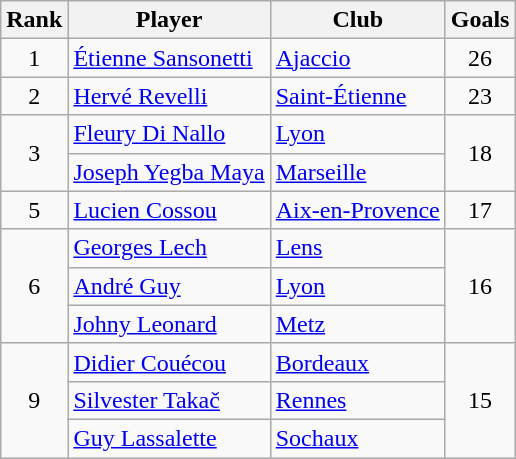<table class="wikitable" style="text-align:center">
<tr>
<th>Rank</th>
<th>Player</th>
<th>Club</th>
<th>Goals</th>
</tr>
<tr>
<td>1</td>
<td align="left"> <a href='#'>Étienne Sansonetti</a></td>
<td align="left"><a href='#'>Ajaccio</a></td>
<td>26</td>
</tr>
<tr>
<td>2</td>
<td align="left"> <a href='#'>Hervé Revelli</a></td>
<td align="left"><a href='#'>Saint-Étienne</a></td>
<td>23</td>
</tr>
<tr>
<td rowspan="2">3</td>
<td align="left"> <a href='#'>Fleury Di Nallo</a></td>
<td align="left"><a href='#'>Lyon</a></td>
<td rowspan="2">18</td>
</tr>
<tr>
<td align="left"> <a href='#'>Joseph Yegba Maya</a></td>
<td align="left"><a href='#'>Marseille</a></td>
</tr>
<tr>
<td>5</td>
<td align="left"> <a href='#'>Lucien Cossou</a></td>
<td align="left"><a href='#'>Aix-en-Provence</a></td>
<td>17</td>
</tr>
<tr>
<td rowspan="3">6</td>
<td align="left"> <a href='#'>Georges Lech</a></td>
<td align="left"><a href='#'>Lens</a></td>
<td rowspan="3">16</td>
</tr>
<tr>
<td align="left"> <a href='#'>André Guy</a></td>
<td align="left"><a href='#'>Lyon</a></td>
</tr>
<tr>
<td align="left"> <a href='#'>Johny Leonard</a></td>
<td align="left"><a href='#'>Metz</a></td>
</tr>
<tr>
<td rowspan="3">9</td>
<td align="left"> <a href='#'>Didier Couécou</a></td>
<td align="left"><a href='#'>Bordeaux</a></td>
<td rowspan="3">15</td>
</tr>
<tr>
<td align="left"> <a href='#'>Silvester Takač</a></td>
<td align="left"><a href='#'>Rennes</a></td>
</tr>
<tr>
<td align="left"> <a href='#'>Guy Lassalette</a></td>
<td align="left"><a href='#'>Sochaux</a></td>
</tr>
</table>
